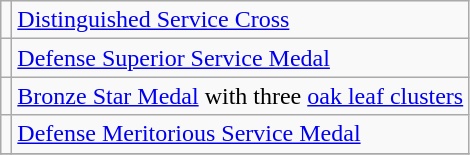<table class="wikitable">
<tr>
<td></td>
<td><a href='#'>Distinguished Service Cross</a></td>
</tr>
<tr>
<td></td>
<td><a href='#'>Defense Superior Service Medal</a></td>
</tr>
<tr>
<td></td>
<td><a href='#'>Bronze Star Medal</a> with three <a href='#'>oak leaf clusters</a></td>
</tr>
<tr>
<td></td>
<td><a href='#'>Defense Meritorious Service Medal</a></td>
</tr>
<tr>
</tr>
</table>
